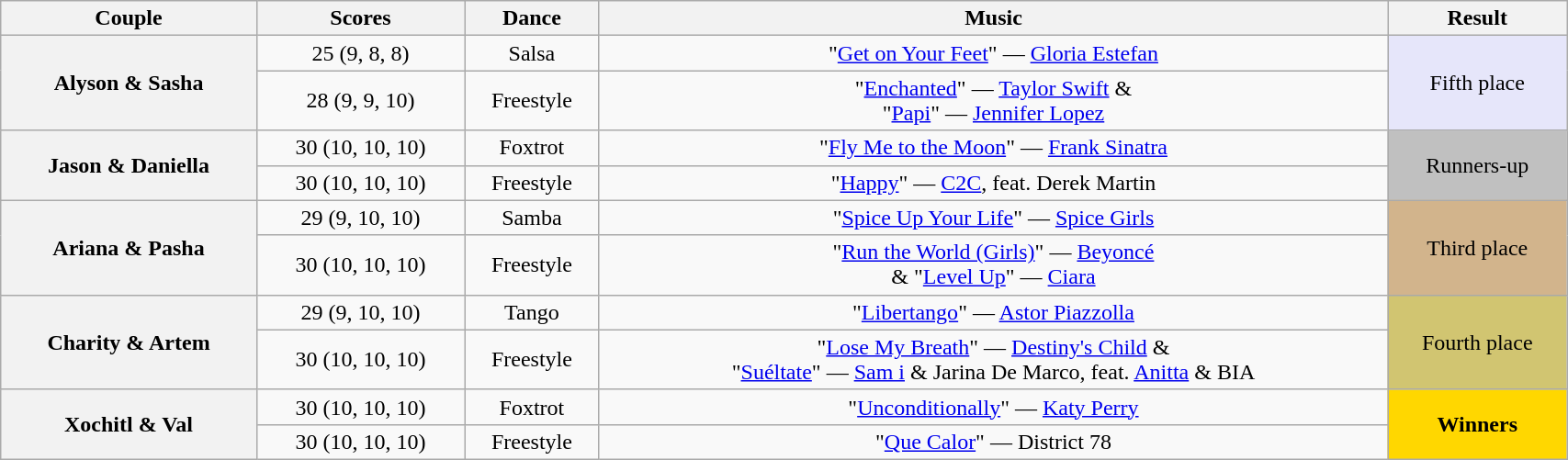<table class="wikitable sortable" style="text-align:center; width: 90%">
<tr>
<th scope="col">Couple</th>
<th scope="col">Scores</th>
<th scope="col" class="unsortable">Dance</th>
<th scope="col" class="unsortable">Music</th>
<th scope="col" class="unsortable">Result</th>
</tr>
<tr>
<th rowspan="2" scope="row">Alyson & Sasha</th>
<td>25 (9, 8, 8)</td>
<td>Salsa</td>
<td>"<a href='#'>Get on Your Feet</a>" — <a href='#'>Gloria Estefan</a></td>
<td rowspan="2" bgcolor="E6E6FA">Fifth place</td>
</tr>
<tr>
<td>28 (9, 9, 10)</td>
<td>Freestyle</td>
<td>"<a href='#'>Enchanted</a>" — <a href='#'>Taylor Swift</a> &<br>"<a href='#'>Papi</a>" — <a href='#'>Jennifer Lopez</a></td>
</tr>
<tr>
<th rowspan="2" scope="row">Jason & Daniella</th>
<td>30 (10, 10, 10)</td>
<td>Foxtrot</td>
<td>"<a href='#'>Fly Me to the Moon</a>" — <a href='#'>Frank Sinatra</a></td>
<td rowspan="2" bgcolor=silver>Runners-up</td>
</tr>
<tr>
<td>30 (10, 10, 10)</td>
<td>Freestyle</td>
<td>"<a href='#'>Happy</a>" — <a href='#'>C2C</a>, feat. Derek Martin</td>
</tr>
<tr>
<th rowspan="2" scope="row">Ariana & Pasha</th>
<td>29 (9, 10, 10)</td>
<td>Samba</td>
<td>"<a href='#'>Spice Up Your Life</a>" — <a href='#'>Spice Girls</a></td>
<td rowspan="2" bgcolor=tan>Third place</td>
</tr>
<tr>
<td>30 (10, 10, 10)</td>
<td>Freestyle</td>
<td>"<a href='#'>Run the World (Girls)</a>" — <a href='#'>Beyoncé</a><br>& "<a href='#'>Level Up</a>" — <a href='#'>Ciara</a></td>
</tr>
<tr>
<th rowspan="2" scope="row">Charity & Artem</th>
<td>29 (9, 10, 10)</td>
<td>Tango</td>
<td>"<a href='#'>Libertango</a>" — <a href='#'>Astor Piazzolla</a></td>
<td rowspan="2" bgcolor=D1C571>Fourth place</td>
</tr>
<tr>
<td>30 (10, 10, 10)</td>
<td>Freestyle</td>
<td>"<a href='#'>Lose My Breath</a>" — <a href='#'>Destiny's Child</a> &<br>"<a href='#'>Suéltate</a>" — <a href='#'>Sam i</a> & Jarina De Marco, feat. <a href='#'>Anitta</a> & BIA</td>
</tr>
<tr>
<th rowspan="2" scope="row">Xochitl & Val</th>
<td>30 (10, 10, 10)</td>
<td>Foxtrot</td>
<td>"<a href='#'>Unconditionally</a>" — <a href='#'>Katy Perry</a></td>
<td rowspan="2" bgcolor=gold><strong>Winners</strong></td>
</tr>
<tr>
<td>30 (10, 10, 10)</td>
<td>Freestyle</td>
<td>"<a href='#'>Que Calor</a>" — District 78</td>
</tr>
</table>
